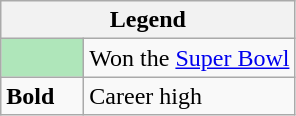<table class="wikitable mw-collapsible mw-collapsed">
<tr>
<th colspan="2">Legend</th>
</tr>
<tr>
<td style="background:#afe6ba; width:3em;"></td>
<td>Won the <a href='#'>Super Bowl</a></td>
</tr>
<tr>
<td><strong>Bold</strong></td>
<td>Career high</td>
</tr>
</table>
